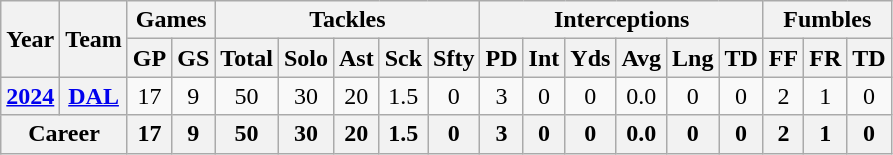<table class="wikitable" style="text-align:center;">
<tr>
<th rowspan="2">Year</th>
<th rowspan="2">Team</th>
<th colspan="2">Games</th>
<th colspan="5">Tackles</th>
<th colspan="6">Interceptions</th>
<th colspan="3">Fumbles</th>
</tr>
<tr>
<th>GP</th>
<th>GS</th>
<th>Total</th>
<th>Solo</th>
<th>Ast</th>
<th>Sck</th>
<th>Sfty</th>
<th>PD</th>
<th>Int</th>
<th>Yds</th>
<th>Avg</th>
<th>Lng</th>
<th>TD</th>
<th>FF</th>
<th>FR</th>
<th>TD</th>
</tr>
<tr>
<th><a href='#'>2024</a></th>
<th><a href='#'>DAL</a></th>
<td>17</td>
<td>9</td>
<td>50</td>
<td>30</td>
<td>20</td>
<td>1.5</td>
<td>0</td>
<td>3</td>
<td>0</td>
<td>0</td>
<td>0.0</td>
<td>0</td>
<td>0</td>
<td>2</td>
<td>1</td>
<td>0</td>
</tr>
<tr>
<th colspan="2">Career</th>
<th>17</th>
<th>9</th>
<th>50</th>
<th>30</th>
<th>20</th>
<th>1.5</th>
<th>0</th>
<th>3</th>
<th>0</th>
<th>0</th>
<th>0.0</th>
<th>0</th>
<th>0</th>
<th>2</th>
<th>1</th>
<th>0</th>
</tr>
</table>
